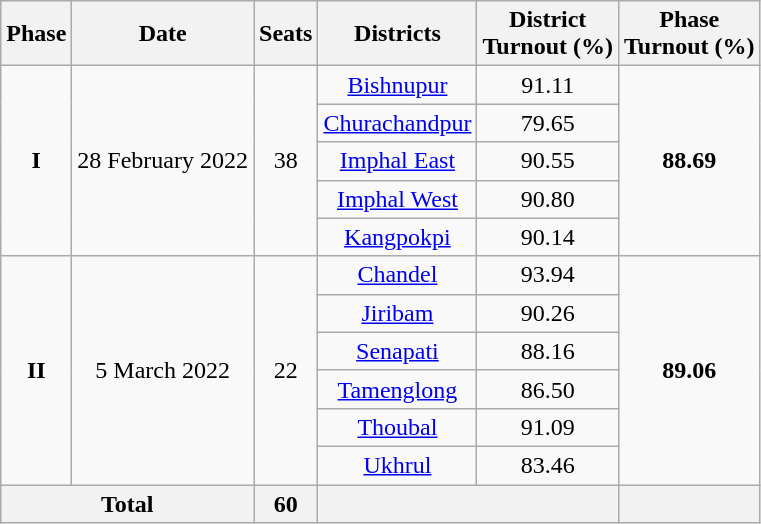<table class="wikitable sortable" style="text-align:center">
<tr>
<th>Phase</th>
<th>Date</th>
<th>Seats</th>
<th>Districts</th>
<th>District <br>Turnout (%)</th>
<th>Phase <br>Turnout (%)</th>
</tr>
<tr>
<td rowspan="5"><strong>I</strong></td>
<td rowspan="5">28 February 2022</td>
<td rowspan="5">38</td>
<td><a href='#'>Bishnupur</a></td>
<td>91.11</td>
<td rowspan="5"><strong>88.69</strong></td>
</tr>
<tr>
<td><a href='#'>Churachandpur</a></td>
<td>79.65</td>
</tr>
<tr>
<td><a href='#'>Imphal East</a></td>
<td>90.55</td>
</tr>
<tr>
<td><a href='#'>Imphal West</a></td>
<td>90.80</td>
</tr>
<tr>
<td><a href='#'>Kangpokpi</a></td>
<td>90.14</td>
</tr>
<tr>
<td rowspan="6"><strong>II</strong></td>
<td rowspan="6">5 March 2022</td>
<td rowspan="6">22</td>
<td><a href='#'>Chandel</a></td>
<td>93.94</td>
<td rowspan="6"><strong>89.06</strong></td>
</tr>
<tr>
<td><a href='#'>Jiribam</a></td>
<td>90.26</td>
</tr>
<tr>
<td><a href='#'>Senapati</a></td>
<td>88.16</td>
</tr>
<tr>
<td><a href='#'>Tamenglong</a></td>
<td>86.50</td>
</tr>
<tr>
<td><a href='#'>Thoubal</a></td>
<td>91.09</td>
</tr>
<tr>
<td><a href='#'>Ukhrul</a></td>
<td>83.46</td>
</tr>
<tr>
<th colspan="2">Total</th>
<th>60</th>
<th colspan="2"></th>
<th></th>
</tr>
</table>
